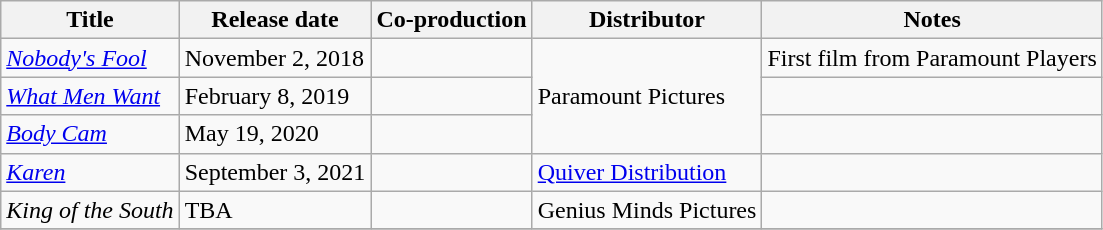<table class="wikitable sortable">
<tr>
<th>Title</th>
<th>Release date</th>
<th>Co-production</th>
<th>Distributor</th>
<th>Notes</th>
</tr>
<tr>
<td><em><a href='#'>Nobody's Fool</a></em></td>
<td>November 2, 2018</td>
<td></td>
<td rowspan=3>Paramount Pictures</td>
<td>First film from Paramount Players</td>
</tr>
<tr>
<td><em><a href='#'>What Men Want</a></em></td>
<td>February 8, 2019</td>
<td></td>
<td></td>
</tr>
<tr>
<td><em><a href='#'>Body Cam</a></em></td>
<td>May 19, 2020</td>
<td></td>
<td></td>
</tr>
<tr>
<td><em><a href='#'>Karen</a></em></td>
<td>September 3, 2021</td>
<td></td>
<td><a href='#'>Quiver Distribution</a></td>
</tr>
<tr>
<td><em>King of the South</em></td>
<td>TBA</td>
<td></td>
<td>Genius Minds Pictures</td>
<td></td>
</tr>
<tr>
</tr>
</table>
